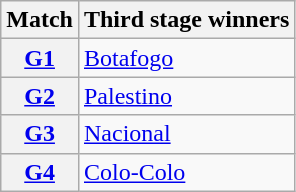<table class="wikitable">
<tr>
<th>Match</th>
<th>Third stage winners</th>
</tr>
<tr>
<th><a href='#'>G1</a></th>
<td> <a href='#'>Botafogo</a></td>
</tr>
<tr>
<th><a href='#'>G2</a></th>
<td> <a href='#'>Palestino</a></td>
</tr>
<tr>
<th><a href='#'>G3</a></th>
<td> <a href='#'>Nacional</a></td>
</tr>
<tr>
<th><a href='#'>G4</a></th>
<td> <a href='#'>Colo-Colo</a></td>
</tr>
</table>
